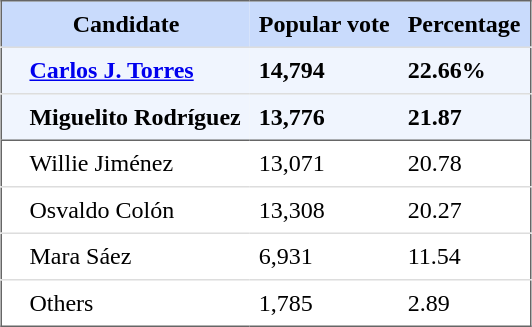<table style="border: 1px solid #666666; border-collapse: collapse" align="center" cellpadding="6">
<tr style="background-color: #C9DBFC">
<th colspan="2">Candidate</th>
<th>Popular vote</th>
<th>Percentage</th>
</tr>
<tr style="background-color: #F0F5FE">
<td style="border-top: 1px solid #DDDDDD"></td>
<td style="border-top: 1px solid #DDDDDD"><strong><a href='#'>Carlos J. Torres</a></strong></td>
<td style="border-top: 1px solid #DDDDDD"><strong>14,794</strong></td>
<td style="border-top: 1px solid #DDDDDD"><strong>22.66%</strong></td>
</tr>
<tr style="background-color: #F0F5FE">
<td style="border-top: 1px solid #DDDDDD"></td>
<td style="border-top: 1px solid #DDDDDD"><strong>Miguelito Rodríguez</strong></td>
<td style="border-top: 1px solid #DDDDDD"><strong>13,776</strong></td>
<td style="border-top: 1px solid #DDDDDD"><strong>21.87</strong></td>
</tr>
<tr>
<td style="border-top: 1px solid #666666"></td>
<td style="border-top: 1px solid #666666">Willie Jiménez</td>
<td style="border-top: 1px solid #666666">13,071</td>
<td style="border-top: 1px solid #666666">20.78</td>
</tr>
<tr>
<td style="border-top: 1px solid #DDDDDD"></td>
<td style="border-top: 1px solid #DDDDDD">Osvaldo Colón</td>
<td style="border-top: 1px solid #DDDDDD">13,308</td>
<td style="border-top: 1px solid #DDDDDD">20.27</td>
</tr>
<tr>
<td style="border-top: 1px solid #DDDDDD"></td>
<td style="border-top: 1px solid #DDDDDD">Mara Sáez</td>
<td style="border-top: 1px solid #DDDDDD">6,931</td>
<td style="border-top: 1px solid #DDDDDD">11.54</td>
</tr>
<tr>
<td style="border-top: 1px solid #DDDDDD"></td>
<td style="border-top: 1px solid #DDDDDD">Others</td>
<td style="border-top: 1px solid #DDDDDD">1,785</td>
<td style="border-top: 1px solid #DDDDDD">2.89</td>
</tr>
</table>
